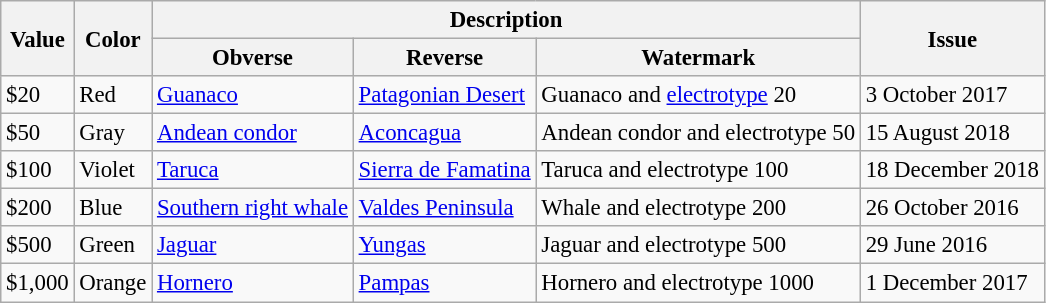<table class="wikitable" style="font-size: 95%">
<tr>
<th rowspan= 2>Value</th>
<th rowspan=2>Color</th>
<th colspan="3">Description</th>
<th rowspan=2>Issue</th>
</tr>
<tr>
<th>Obverse</th>
<th>Reverse</th>
<th>Watermark</th>
</tr>
<tr>
<td>$20</td>
<td>Red</td>
<td><a href='#'>Guanaco</a></td>
<td><a href='#'>Patagonian Desert</a></td>
<td>Guanaco and <a href='#'>electrotype</a> 20</td>
<td>3 October 2017</td>
</tr>
<tr>
<td>$50</td>
<td>Gray</td>
<td><a href='#'>Andean condor</a></td>
<td><a href='#'>Aconcagua</a></td>
<td>Andean condor and electrotype 50</td>
<td>15 August 2018</td>
</tr>
<tr>
<td>$100</td>
<td>Violet</td>
<td><a href='#'>Taruca</a></td>
<td><a href='#'>Sierra de Famatina</a></td>
<td>Taruca and electrotype 100</td>
<td>18 December 2018</td>
</tr>
<tr>
<td>$200</td>
<td>Blue</td>
<td><a href='#'>Southern right whale</a></td>
<td><a href='#'>Valdes Peninsula</a></td>
<td>Whale and electrotype 200</td>
<td>26 October 2016</td>
</tr>
<tr>
<td>$500</td>
<td>Green</td>
<td><a href='#'>Jaguar</a></td>
<td><a href='#'>Yungas</a></td>
<td>Jaguar and electrotype 500</td>
<td>29 June 2016</td>
</tr>
<tr>
<td>$1,000</td>
<td>Orange</td>
<td><a href='#'>Hornero</a></td>
<td><a href='#'>Pampas</a></td>
<td>Hornero and electrotype 1000</td>
<td>1 December 2017</td>
</tr>
</table>
